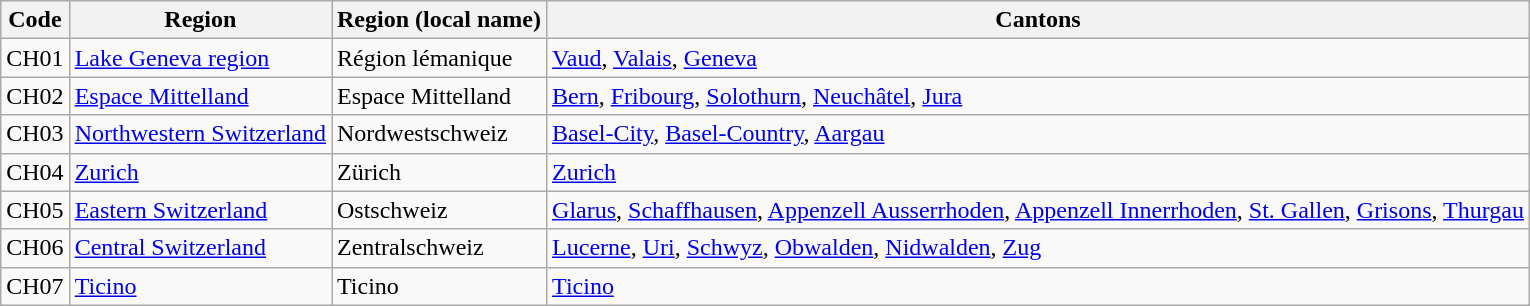<table class="wikitable sortable">
<tr>
<th>Code</th>
<th>Region</th>
<th>Region (local name)</th>
<th>Cantons</th>
</tr>
<tr>
<td>CH01</td>
<td><a href='#'>Lake Geneva region</a></td>
<td>Région lémanique</td>
<td><a href='#'>Vaud</a>, <a href='#'>Valais</a>, <a href='#'>Geneva</a></td>
</tr>
<tr>
<td>CH02</td>
<td><a href='#'>Espace Mittelland</a></td>
<td>Espace Mittelland</td>
<td><a href='#'>Bern</a>, <a href='#'>Fribourg</a>, <a href='#'>Solothurn</a>, <a href='#'>Neuchâtel</a>, <a href='#'>Jura</a></td>
</tr>
<tr>
<td>CH03</td>
<td><a href='#'>Northwestern Switzerland</a></td>
<td>Nordwestschweiz</td>
<td><a href='#'>Basel-City</a>, <a href='#'>Basel-Country</a>, <a href='#'>Aargau</a></td>
</tr>
<tr>
<td>CH04</td>
<td><a href='#'>Zurich</a></td>
<td>Zürich</td>
<td><a href='#'>Zurich</a></td>
</tr>
<tr>
<td>CH05</td>
<td><a href='#'>Eastern Switzerland</a></td>
<td>Ostschweiz</td>
<td><a href='#'>Glarus</a>, <a href='#'>Schaffhausen</a>, <a href='#'>Appenzell Ausserrhoden</a>, <a href='#'>Appenzell Innerrhoden</a>, <a href='#'>St. Gallen</a>, <a href='#'>Grisons</a>, <a href='#'>Thurgau</a></td>
</tr>
<tr>
<td>CH06</td>
<td><a href='#'>Central Switzerland</a></td>
<td>Zentralschweiz</td>
<td><a href='#'>Lucerne</a>, <a href='#'>Uri</a>, <a href='#'>Schwyz</a>, <a href='#'>Obwalden</a>, <a href='#'>Nidwalden</a>, <a href='#'>Zug</a></td>
</tr>
<tr>
<td>CH07</td>
<td><a href='#'>Ticino</a></td>
<td>Ticino</td>
<td><a href='#'>Ticino</a></td>
</tr>
</table>
